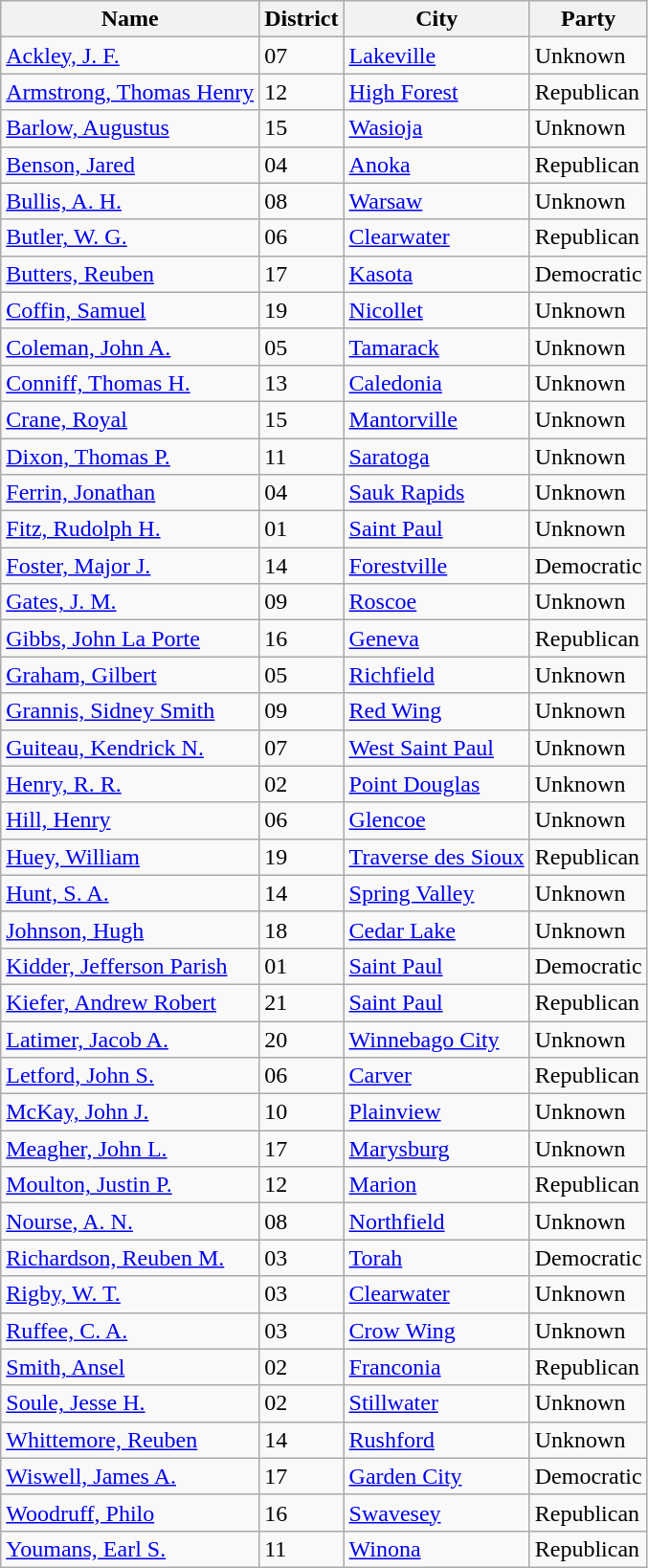<table class="wikitable sortable">
<tr>
<th>Name</th>
<th>District</th>
<th>City</th>
<th>Party</th>
</tr>
<tr>
<td><a href='#'>Ackley, J. F.</a></td>
<td>07</td>
<td><a href='#'>Lakeville</a></td>
<td>Unknown</td>
</tr>
<tr>
<td><a href='#'>Armstrong, Thomas Henry</a></td>
<td>12</td>
<td><a href='#'>High Forest</a></td>
<td>Republican</td>
</tr>
<tr>
<td><a href='#'>Barlow, Augustus</a></td>
<td>15</td>
<td><a href='#'>Wasioja</a></td>
<td>Unknown</td>
</tr>
<tr>
<td><a href='#'>Benson, Jared</a></td>
<td>04</td>
<td><a href='#'>Anoka</a></td>
<td>Republican</td>
</tr>
<tr>
<td><a href='#'>Bullis, A. H.</a></td>
<td>08</td>
<td><a href='#'>Warsaw</a></td>
<td>Unknown</td>
</tr>
<tr>
<td><a href='#'>Butler, W. G.</a></td>
<td>06</td>
<td><a href='#'>Clearwater</a></td>
<td>Republican</td>
</tr>
<tr>
<td><a href='#'>Butters, Reuben</a></td>
<td>17</td>
<td><a href='#'>Kasota</a></td>
<td>Democratic</td>
</tr>
<tr>
<td><a href='#'>Coffin, Samuel</a></td>
<td>19</td>
<td><a href='#'>Nicollet</a></td>
<td>Unknown</td>
</tr>
<tr>
<td><a href='#'>Coleman, John A.</a></td>
<td>05</td>
<td><a href='#'>Tamarack</a></td>
<td>Unknown</td>
</tr>
<tr>
<td><a href='#'>Conniff, Thomas H.</a></td>
<td>13</td>
<td><a href='#'>Caledonia</a></td>
<td>Unknown</td>
</tr>
<tr>
<td><a href='#'>Crane, Royal</a></td>
<td>15</td>
<td><a href='#'>Mantorville</a></td>
<td>Unknown</td>
</tr>
<tr>
<td><a href='#'>Dixon, Thomas P.</a></td>
<td>11</td>
<td><a href='#'>Saratoga</a></td>
<td>Unknown</td>
</tr>
<tr>
<td><a href='#'>Ferrin, Jonathan</a></td>
<td>04</td>
<td><a href='#'>Sauk Rapids</a></td>
<td>Unknown</td>
</tr>
<tr>
<td><a href='#'>Fitz, Rudolph H.</a></td>
<td>01</td>
<td><a href='#'>Saint Paul</a></td>
<td>Unknown</td>
</tr>
<tr>
<td><a href='#'>Foster, Major J.</a></td>
<td>14</td>
<td><a href='#'>Forestville</a></td>
<td>Democratic</td>
</tr>
<tr>
<td><a href='#'>Gates, J. M.</a></td>
<td>09</td>
<td><a href='#'>Roscoe</a></td>
<td>Unknown</td>
</tr>
<tr>
<td><a href='#'>Gibbs, John La Porte</a></td>
<td>16</td>
<td><a href='#'>Geneva</a></td>
<td>Republican</td>
</tr>
<tr>
<td><a href='#'>Graham, Gilbert</a></td>
<td>05</td>
<td><a href='#'>Richfield</a></td>
<td>Unknown</td>
</tr>
<tr>
<td><a href='#'>Grannis, Sidney Smith</a></td>
<td>09</td>
<td><a href='#'>Red Wing</a></td>
<td>Unknown</td>
</tr>
<tr>
<td><a href='#'>Guiteau, Kendrick N.</a></td>
<td>07</td>
<td><a href='#'>West Saint Paul</a></td>
<td>Unknown</td>
</tr>
<tr>
<td><a href='#'>Henry, R. R.</a></td>
<td>02</td>
<td><a href='#'>Point Douglas</a></td>
<td>Unknown</td>
</tr>
<tr>
<td><a href='#'>Hill, Henry</a></td>
<td>06</td>
<td><a href='#'>Glencoe</a></td>
<td>Unknown</td>
</tr>
<tr>
<td><a href='#'>Huey, William</a></td>
<td>19</td>
<td><a href='#'>Traverse des Sioux</a></td>
<td>Republican</td>
</tr>
<tr>
<td><a href='#'>Hunt, S. A.</a></td>
<td>14</td>
<td><a href='#'>Spring Valley</a></td>
<td>Unknown</td>
</tr>
<tr>
<td><a href='#'>Johnson, Hugh</a></td>
<td>18</td>
<td><a href='#'>Cedar Lake</a></td>
<td>Unknown</td>
</tr>
<tr>
<td><a href='#'>Kidder, Jefferson Parish</a></td>
<td>01</td>
<td><a href='#'>Saint Paul</a></td>
<td>Democratic</td>
</tr>
<tr>
<td><a href='#'>Kiefer, Andrew Robert</a></td>
<td>21</td>
<td><a href='#'>Saint Paul</a></td>
<td>Republican</td>
</tr>
<tr>
<td><a href='#'>Latimer, Jacob A.</a></td>
<td>20</td>
<td><a href='#'>Winnebago City</a></td>
<td>Unknown</td>
</tr>
<tr>
<td><a href='#'>Letford, John S.</a></td>
<td>06</td>
<td><a href='#'>Carver</a></td>
<td>Republican</td>
</tr>
<tr>
<td><a href='#'>McKay, John J.</a></td>
<td>10</td>
<td><a href='#'>Plainview</a></td>
<td>Unknown</td>
</tr>
<tr>
<td><a href='#'>Meagher, John L.</a></td>
<td>17</td>
<td><a href='#'>Marysburg</a></td>
<td>Unknown</td>
</tr>
<tr>
<td><a href='#'>Moulton, Justin P.</a></td>
<td>12</td>
<td><a href='#'>Marion</a></td>
<td>Republican</td>
</tr>
<tr>
<td><a href='#'>Nourse, A. N.</a></td>
<td>08</td>
<td><a href='#'>Northfield</a></td>
<td>Unknown</td>
</tr>
<tr>
<td><a href='#'>Richardson, Reuben M.</a></td>
<td>03</td>
<td><a href='#'>Torah</a></td>
<td>Democratic</td>
</tr>
<tr>
<td><a href='#'>Rigby, W. T.</a></td>
<td>03</td>
<td><a href='#'>Clearwater</a></td>
<td>Unknown</td>
</tr>
<tr>
<td><a href='#'>Ruffee, C. A.</a></td>
<td>03</td>
<td><a href='#'>Crow Wing</a></td>
<td>Unknown</td>
</tr>
<tr>
<td><a href='#'>Smith, Ansel</a></td>
<td>02</td>
<td><a href='#'>Franconia</a></td>
<td>Republican</td>
</tr>
<tr>
<td><a href='#'>Soule, Jesse H.</a></td>
<td>02</td>
<td><a href='#'>Stillwater</a></td>
<td>Unknown</td>
</tr>
<tr>
<td><a href='#'>Whittemore, Reuben</a></td>
<td>14</td>
<td><a href='#'>Rushford</a></td>
<td>Unknown</td>
</tr>
<tr>
<td><a href='#'>Wiswell, James A.</a></td>
<td>17</td>
<td><a href='#'>Garden City</a></td>
<td>Democratic</td>
</tr>
<tr>
<td><a href='#'>Woodruff, Philo</a></td>
<td>16</td>
<td><a href='#'>Swavesey</a></td>
<td>Republican</td>
</tr>
<tr>
<td><a href='#'>Youmans, Earl S.</a></td>
<td>11</td>
<td><a href='#'>Winona</a></td>
<td>Republican</td>
</tr>
</table>
